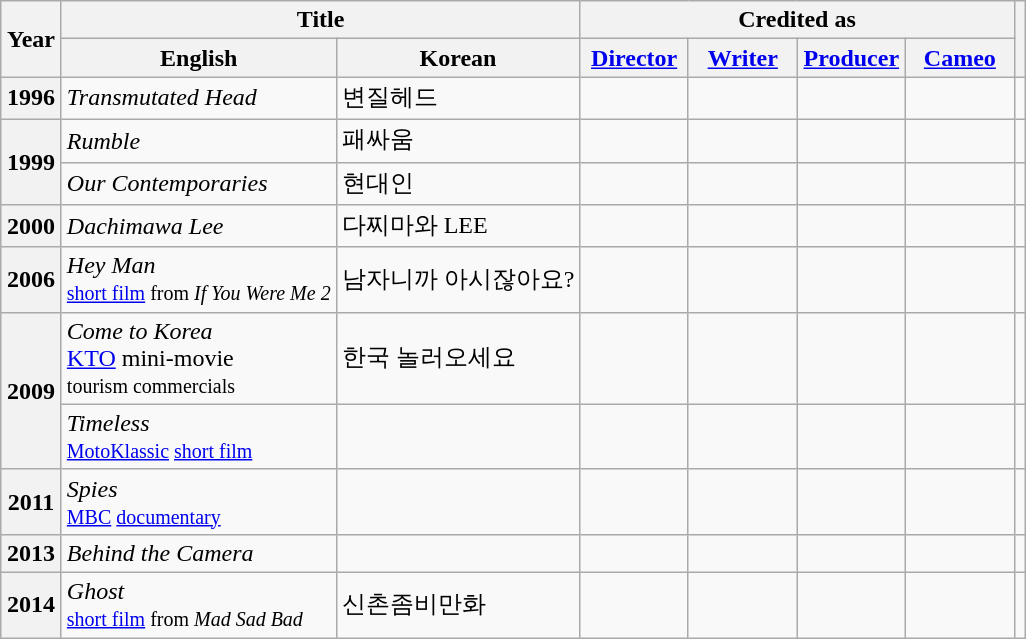<table class="wikitable sortable plainrowheaders">
<tr>
<th rowspan="2" style="width:33px;">Year</th>
<th colspan="2">Title</th>
<th colspan="4">Credited as</th>
<th rowspan="2" class="unsortable"></th>
</tr>
<tr>
<th>English</th>
<th>Korean</th>
<th width="65" class="unsortable"><a href='#'>Director</a></th>
<th width="65" class="unsortable"><a href='#'>Writer</a></th>
<th width="65" class="unsortable"><a href='#'>Producer</a></th>
<th width="65" class="unsortable"><a href='#'>Cameo</a></th>
</tr>
<tr>
<th scope="row">1996</th>
<td><em>Transmutated Head</em></td>
<td>변질헤드</td>
<td></td>
<td></td>
<td></td>
<td></td>
<td></td>
</tr>
<tr>
<th scope="row" rowspan="2">1999</th>
<td><em>Rumble</em></td>
<td>패싸움</td>
<td></td>
<td></td>
<td></td>
<td></td>
<td></td>
</tr>
<tr>
<td><em>Our Contemporaries</em></td>
<td>현대인</td>
<td></td>
<td></td>
<td></td>
<td></td>
<td></td>
</tr>
<tr>
<th scope="row">2000</th>
<td><em>Dachimawa Lee</em></td>
<td>다찌마와 LEE</td>
<td></td>
<td></td>
<td></td>
<td></td>
<td></td>
</tr>
<tr>
<th scope="row">2006</th>
<td><em>Hey Man</em><br><small><a href='#'>short film</a> from <em>If You Were Me 2</em></small></td>
<td>남자니까 아시잖아요?</td>
<td></td>
<td></td>
<td></td>
<td></td>
<td></td>
</tr>
<tr>
<th scope="row" rowspan="2">2009</th>
<td><em>Come to Korea</em><br><a href='#'>KTO</a> mini-movie<br><small>tourism commercials</small></td>
<td>한국 놀러오세요</td>
<td></td>
<td></td>
<td></td>
<td></td>
<td></td>
</tr>
<tr>
<td><em>Timeless</em><br><small><a href='#'>MotoKlassic</a> <a href='#'>short film</a></small></td>
<td></td>
<td></td>
<td></td>
<td></td>
<td></td>
<td></td>
</tr>
<tr>
<th scope="row">2011</th>
<td><em>Spies</em><br><small><a href='#'>MBC</a> <a href='#'>documentary</a></small></td>
<td></td>
<td></td>
<td></td>
<td></td>
<td></td>
<td></td>
</tr>
<tr>
<th scope="row">2013</th>
<td><em>Behind the Camera</em></td>
<td></td>
<td></td>
<td></td>
<td></td>
<td></td>
<td></td>
</tr>
<tr>
<th scope="row">2014</th>
<td><em>Ghost</em><br><small><a href='#'>short film</a> from <em>Mad Sad Bad</em></small></td>
<td>신촌좀비만화</td>
<td></td>
<td></td>
<td></td>
<td></td>
<td></td>
</tr>
</table>
